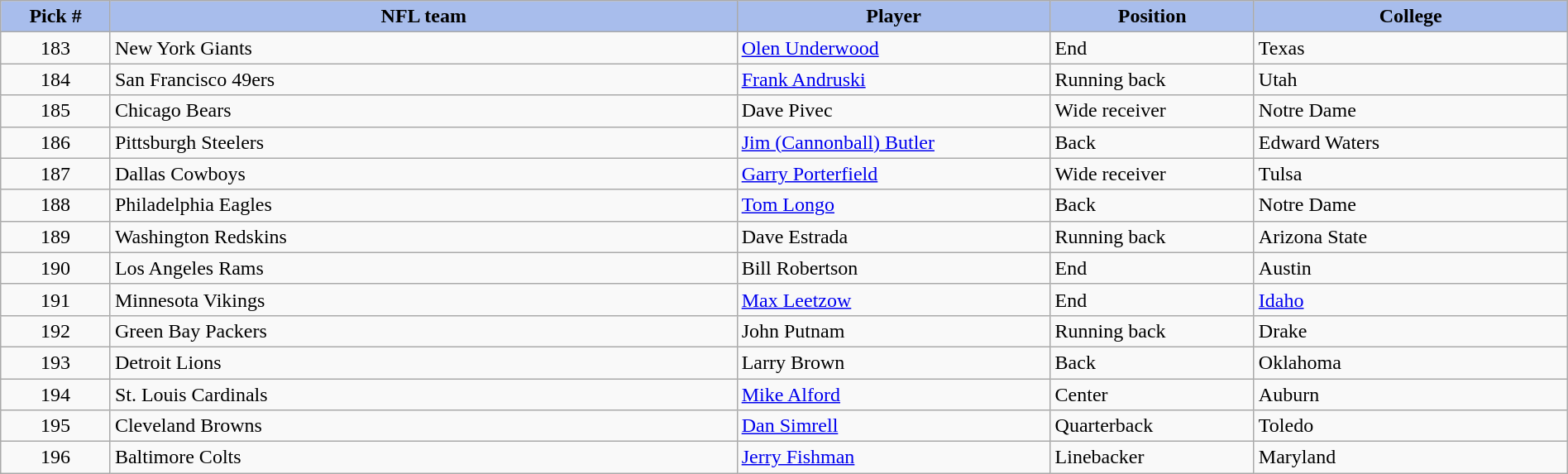<table class="wikitable sortable sortable" style="width: 100%">
<tr>
<th style="background:#A8BDEC;" width=7%>Pick #</th>
<th width=40% style="background:#A8BDEC;">NFL team</th>
<th width=20% style="background:#A8BDEC;">Player</th>
<th width=13% style="background:#A8BDEC;">Position</th>
<th style="background:#A8BDEC;">College</th>
</tr>
<tr>
<td align=center>183</td>
<td>New York Giants</td>
<td><a href='#'>Olen Underwood</a></td>
<td>End</td>
<td>Texas</td>
</tr>
<tr>
<td align=center>184</td>
<td>San Francisco 49ers</td>
<td><a href='#'>Frank Andruski</a></td>
<td>Running back</td>
<td>Utah</td>
</tr>
<tr>
<td align=center>185</td>
<td>Chicago Bears</td>
<td>Dave Pivec</td>
<td>Wide receiver</td>
<td>Notre Dame</td>
</tr>
<tr>
<td align=center>186</td>
<td>Pittsburgh Steelers</td>
<td><a href='#'>Jim (Cannonball) Butler</a></td>
<td>Back</td>
<td>Edward Waters</td>
</tr>
<tr>
<td align=center>187</td>
<td>Dallas Cowboys</td>
<td><a href='#'>Garry Porterfield</a></td>
<td>Wide receiver</td>
<td>Tulsa</td>
</tr>
<tr>
<td align=center>188</td>
<td>Philadelphia Eagles</td>
<td><a href='#'>Tom Longo</a></td>
<td>Back</td>
<td>Notre Dame</td>
</tr>
<tr>
<td align=center>189</td>
<td>Washington Redskins</td>
<td>Dave Estrada</td>
<td>Running back</td>
<td>Arizona State</td>
</tr>
<tr>
<td align=center>190</td>
<td>Los Angeles Rams</td>
<td>Bill Robertson</td>
<td>End</td>
<td>Austin</td>
</tr>
<tr>
<td align=center>191</td>
<td>Minnesota Vikings</td>
<td><a href='#'>Max Leetzow</a></td>
<td>End</td>
<td><a href='#'>Idaho</a></td>
</tr>
<tr>
<td align=center>192</td>
<td>Green Bay Packers</td>
<td>John Putnam</td>
<td>Running back</td>
<td>Drake</td>
</tr>
<tr>
<td align=center>193</td>
<td>Detroit Lions</td>
<td>Larry Brown</td>
<td>Back</td>
<td>Oklahoma</td>
</tr>
<tr>
<td align=center>194</td>
<td>St. Louis Cardinals</td>
<td><a href='#'>Mike Alford</a></td>
<td>Center</td>
<td>Auburn</td>
</tr>
<tr>
<td align=center>195</td>
<td>Cleveland Browns</td>
<td><a href='#'>Dan Simrell</a></td>
<td>Quarterback</td>
<td>Toledo</td>
</tr>
<tr>
<td align=center>196</td>
<td>Baltimore Colts</td>
<td><a href='#'>Jerry Fishman</a></td>
<td>Linebacker</td>
<td>Maryland</td>
</tr>
</table>
